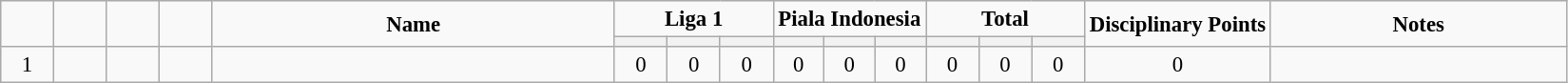<table class="wikitable sortable" style="font-size: 95%; text-align: center;">
<tr>
<td rowspan="2" style="width:30px; text-align:center;"></td>
<td rowspan="2" style="width:30px; text-align:center;"></td>
<td rowspan="2" style="width:30px; text-align:center;"></td>
<td rowspan="2" style="width:30px; text-align:center;"></td>
<td rowspan="2" style="width:275px; text-align:center;"><strong>Name</strong></td>
<td colspan="3" style="text-align:center;"><strong>Liga 1</strong></td>
<td colspan="3" style="text-align:center;"><strong>Piala Indonesia</strong></td>
<td colspan="3" style="text-align:center;"><strong>Total</strong></td>
<td rowspan="2" style="text-align:center;"><strong>Disciplinary Points</strong></td>
<td rowspan="2" style="width:200px; text-align:center;"><strong>Notes</strong></td>
</tr>
<tr>
<th width=30></th>
<th width=30></th>
<th width=30></th>
<th></th>
<th></th>
<th></th>
<th width=30></th>
<th width=30></th>
<th width=30></th>
</tr>
<tr>
<td>1</td>
<td></td>
<td></td>
<td align=left></td>
<td align=left></td>
<td>0</td>
<td>0</td>
<td>0</td>
<td>0</td>
<td>0</td>
<td>0</td>
<td>0</td>
<td>0</td>
<td>0</td>
<td>0</td>
<td 0></td>
</tr>
</table>
